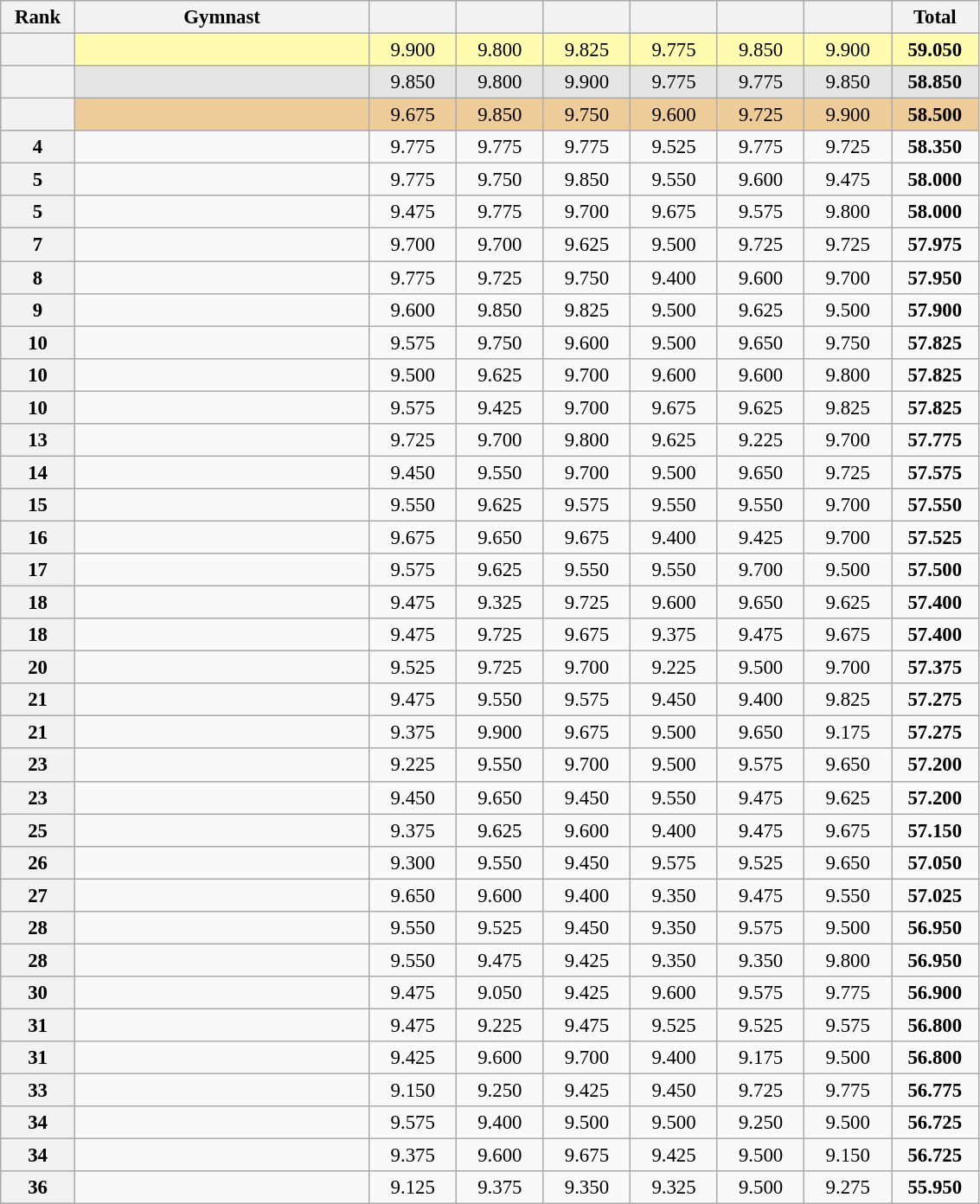<table class="wikitable sortable" style="text-align:center; font-size:95%">
<tr>
<th scope="col" style="width:50px;">Rank</th>
<th scope="col" style="width:220px;">Gymnast</th>
<th scope="col" style="width:60px;"></th>
<th scope="col" style="width:60px;"></th>
<th scope="col" style="width:60px;"></th>
<th scope="col" style="width:60px;"></th>
<th scope="col" style="width:60px;"></th>
<th scope="col" style="width:60px;"></th>
<th scope="col" style="width:60px;">Total</th>
</tr>
<tr style="background:#fffcaf;">
<th scope=row style="text-align:center"></th>
<td align=left></td>
<td>9.900</td>
<td>9.800</td>
<td>9.825</td>
<td>9.775</td>
<td>9.850</td>
<td>9.900</td>
<td><strong>59.050</strong></td>
</tr>
<tr style="background:#e5e5e5;">
<th scope=row style="text-align:center"></th>
<td align=left></td>
<td>9.850</td>
<td>9.800</td>
<td>9.900</td>
<td>9.775</td>
<td>9.775</td>
<td>9.850</td>
<td><strong>58.850</strong></td>
</tr>
<tr style="background:#ec9;">
<th scope=row style="text-align:center"></th>
<td align=left></td>
<td>9.675</td>
<td>9.850</td>
<td>9.750</td>
<td>9.600</td>
<td>9.725</td>
<td>9.900</td>
<td><strong>58.500</strong></td>
</tr>
<tr>
<th scope=row style="text-align:center">4</th>
<td align=left></td>
<td>9.775</td>
<td>9.775</td>
<td>9.775</td>
<td>9.525</td>
<td>9.775</td>
<td>9.725</td>
<td><strong>58.350</strong></td>
</tr>
<tr>
<th scope=row style="text-align:center">5</th>
<td align=left></td>
<td>9.775</td>
<td>9.750</td>
<td>9.850</td>
<td>9.550</td>
<td>9.600</td>
<td>9.475</td>
<td><strong>58.000</strong></td>
</tr>
<tr>
<th scope=row style="text-align:center">5</th>
<td align=left></td>
<td>9.475</td>
<td>9.775</td>
<td>9.700</td>
<td>9.675</td>
<td>9.575</td>
<td>9.800</td>
<td><strong>58.000</strong></td>
</tr>
<tr>
<th scope=row style="text-align:center">7</th>
<td align=left></td>
<td>9.700</td>
<td>9.700</td>
<td>9.625</td>
<td>9.500</td>
<td>9.725</td>
<td>9.725</td>
<td><strong>57.975</strong></td>
</tr>
<tr>
<th scope=row style="text-align:center">8</th>
<td align=left></td>
<td>9.775</td>
<td>9.725</td>
<td>9.750</td>
<td>9.400</td>
<td>9.600</td>
<td>9.700</td>
<td><strong>57.950</strong></td>
</tr>
<tr>
<th scope=row style="text-align:center">9</th>
<td align=left></td>
<td>9.600</td>
<td>9.850</td>
<td>9.825</td>
<td>9.500</td>
<td>9.625</td>
<td>9.500</td>
<td><strong>57.900</strong></td>
</tr>
<tr>
<th scope=row style="text-align:center">10</th>
<td align=left></td>
<td>9.575</td>
<td>9.750</td>
<td>9.600</td>
<td>9.500</td>
<td>9.650</td>
<td>9.750</td>
<td><strong>57.825</strong></td>
</tr>
<tr>
<th scope=row style="text-align:center">10</th>
<td align=left></td>
<td>9.500</td>
<td>9.625</td>
<td>9.700</td>
<td>9.600</td>
<td>9.600</td>
<td>9.800</td>
<td><strong>57.825</strong></td>
</tr>
<tr>
<th scope=row style="text-align:center">10</th>
<td align=left></td>
<td>9.575</td>
<td>9.425</td>
<td>9.700</td>
<td>9.675</td>
<td>9.625</td>
<td>9.825</td>
<td><strong>57.825</strong></td>
</tr>
<tr>
<th scope=row style="text-align:center">13</th>
<td align=left></td>
<td>9.725</td>
<td>9.700</td>
<td>9.800</td>
<td>9.625</td>
<td>9.225</td>
<td>9.700</td>
<td><strong>57.775</strong></td>
</tr>
<tr>
<th scope=row style="text-align:center">14</th>
<td align=left></td>
<td>9.450</td>
<td>9.550</td>
<td>9.700</td>
<td>9.500</td>
<td>9.650</td>
<td>9.725</td>
<td><strong>57.575</strong></td>
</tr>
<tr>
<th scope=row style="text-align:center">15</th>
<td align=left></td>
<td>9.550</td>
<td>9.625</td>
<td>9.575</td>
<td>9.550</td>
<td>9.550</td>
<td>9.700</td>
<td><strong>57.550</strong></td>
</tr>
<tr>
<th scope=row style="text-align:center">16</th>
<td align=left></td>
<td>9.675</td>
<td>9.650</td>
<td>9.675</td>
<td>9.400</td>
<td>9.425</td>
<td>9.700</td>
<td><strong>57.525</strong></td>
</tr>
<tr>
<th scope=row style="text-align:center">17</th>
<td align=left></td>
<td>9.575</td>
<td>9.625</td>
<td>9.550</td>
<td>9.550</td>
<td>9.700</td>
<td>9.500</td>
<td><strong>57.500</strong></td>
</tr>
<tr>
<th scope=row style="text-align:center">18</th>
<td align=left></td>
<td>9.475</td>
<td>9.325</td>
<td>9.725</td>
<td>9.600</td>
<td>9.650</td>
<td>9.625</td>
<td><strong>57.400</strong></td>
</tr>
<tr>
<th scope=row style="text-align:center">18</th>
<td align=left></td>
<td>9.475</td>
<td>9.725</td>
<td>9.675</td>
<td>9.375</td>
<td>9.475</td>
<td>9.675</td>
<td><strong>57.400</strong></td>
</tr>
<tr>
<th scope=row style="text-align:center">20</th>
<td align=left></td>
<td>9.525</td>
<td>9.725</td>
<td>9.700</td>
<td>9.225</td>
<td>9.500</td>
<td>9.700</td>
<td><strong>57.375</strong></td>
</tr>
<tr>
<th scope=row style="text-align:center">21</th>
<td align=left></td>
<td>9.475</td>
<td>9.550</td>
<td>9.575</td>
<td>9.450</td>
<td>9.400</td>
<td>9.825</td>
<td><strong>57.275</strong></td>
</tr>
<tr>
<th scope=row style="text-align:center">21</th>
<td align=left></td>
<td>9.375</td>
<td>9.900</td>
<td>9.675</td>
<td>9.500</td>
<td>9.650</td>
<td>9.175</td>
<td><strong>57.275</strong></td>
</tr>
<tr>
<th scope=row style="text-align:center">23</th>
<td align=left></td>
<td>9.225</td>
<td>9.550</td>
<td>9.700</td>
<td>9.500</td>
<td>9.575</td>
<td>9.650</td>
<td><strong>57.200</strong></td>
</tr>
<tr>
<th scope=row style="text-align:center">23</th>
<td align=left></td>
<td>9.450</td>
<td>9.650</td>
<td>9.450</td>
<td>9.550</td>
<td>9.475</td>
<td>9.625</td>
<td><strong>57.200</strong></td>
</tr>
<tr>
<th scope=row style="text-align:center">25</th>
<td align=left></td>
<td>9.375</td>
<td>9.625</td>
<td>9.600</td>
<td>9.400</td>
<td>9.475</td>
<td>9.675</td>
<td><strong>57.150</strong></td>
</tr>
<tr>
<th scope=row style="text-align:center">26</th>
<td align=left></td>
<td>9.300</td>
<td>9.550</td>
<td>9.450</td>
<td>9.575</td>
<td>9.525</td>
<td>9.650</td>
<td><strong>57.050</strong></td>
</tr>
<tr>
<th scope=row style="text-align:center">27</th>
<td align=left></td>
<td>9.650</td>
<td>9.600</td>
<td>9.400</td>
<td>9.350</td>
<td>9.475</td>
<td>9.550</td>
<td><strong>57.025</strong></td>
</tr>
<tr>
<th scope=row style="text-align:center">28</th>
<td align=left></td>
<td>9.550</td>
<td>9.525</td>
<td>9.450</td>
<td>9.350</td>
<td>9.575</td>
<td>9.500</td>
<td><strong>56.950</strong></td>
</tr>
<tr>
<th scope=row style="text-align:center">28</th>
<td align=left></td>
<td>9.550</td>
<td>9.475</td>
<td>9.425</td>
<td>9.350</td>
<td>9.350</td>
<td>9.800</td>
<td><strong>56.950</strong></td>
</tr>
<tr>
<th scope=row style="text-align:center">30</th>
<td align=left></td>
<td>9.475</td>
<td>9.050</td>
<td>9.425</td>
<td>9.600</td>
<td>9.575</td>
<td>9.775</td>
<td><strong>56.900</strong></td>
</tr>
<tr>
<th scope=row style="text-align:center">31</th>
<td align=left></td>
<td>9.475</td>
<td>9.225</td>
<td>9.475</td>
<td>9.525</td>
<td>9.525</td>
<td>9.575</td>
<td><strong>56.800</strong></td>
</tr>
<tr>
<th scope=row style="text-align:center">31</th>
<td align=left></td>
<td>9.425</td>
<td>9.600</td>
<td>9.700</td>
<td>9.400</td>
<td>9.175</td>
<td>9.500</td>
<td><strong>56.800</strong></td>
</tr>
<tr>
<th scope=row style="text-align:center">33</th>
<td align=left></td>
<td>9.150</td>
<td>9.250</td>
<td>9.425</td>
<td>9.450</td>
<td>9.725</td>
<td>9.775</td>
<td><strong>56.775</strong></td>
</tr>
<tr>
<th scope=row style="text-align:center">34</th>
<td align=left></td>
<td>9.575</td>
<td>9.400</td>
<td>9.500</td>
<td>9.500</td>
<td>9.250</td>
<td>9.500</td>
<td><strong>56.725</strong></td>
</tr>
<tr>
<th scope=row style="text-align:center">34</th>
<td align=left></td>
<td>9.375</td>
<td>9.600</td>
<td>9.675</td>
<td>9.425</td>
<td>9.500</td>
<td>9.150</td>
<td><strong>56.725</strong></td>
</tr>
<tr>
<th scope=row style="text-align:center">36</th>
<td align=left></td>
<td>9.125</td>
<td>9.375</td>
<td>9.350</td>
<td>9.325</td>
<td>9.500</td>
<td>9.275</td>
<td><strong>55.950</strong></td>
</tr>
</table>
